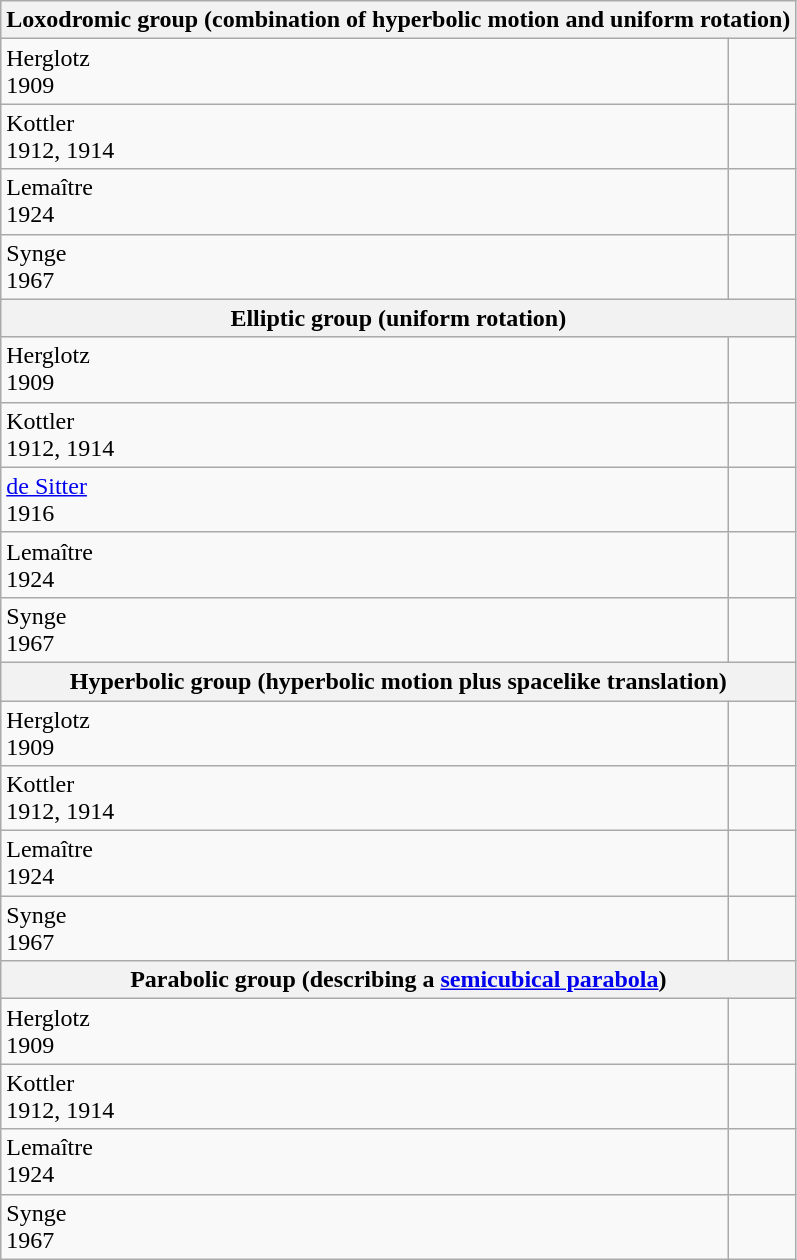<table class="wikitable">
<tr>
<th colspan="2">Loxodromic group (combination of hyperbolic motion and uniform rotation)</th>
</tr>
<tr>
<td>Herglotz<br>1909</td>
<td></td>
</tr>
<tr>
<td>Kottler<br>1912, 1914</td>
<td></td>
</tr>
<tr>
<td>Lemaître<br>1924</td>
<td></td>
</tr>
<tr>
<td>Synge<br>1967</td>
<td></td>
</tr>
<tr>
<th colspan="2">Elliptic group (uniform rotation)</th>
</tr>
<tr>
<td>Herglotz<br>1909</td>
<td></td>
</tr>
<tr>
<td>Kottler<br>1912, 1914</td>
<td></td>
</tr>
<tr>
<td><a href='#'>de Sitter</a><br>1916</td>
<td></td>
</tr>
<tr>
<td>Lemaître<br>1924</td>
<td></td>
</tr>
<tr>
<td>Synge<br>1967</td>
<td></td>
</tr>
<tr>
<th colspan="2">Hyperbolic group (hyperbolic motion plus spacelike translation)</th>
</tr>
<tr>
<td>Herglotz<br>1909</td>
<td></td>
</tr>
<tr>
<td>Kottler<br>1912, 1914</td>
<td></td>
</tr>
<tr>
<td>Lemaître<br>1924</td>
<td></td>
</tr>
<tr>
<td>Synge<br>1967</td>
<td></td>
</tr>
<tr>
<th colspan="2">Parabolic group (describing a <a href='#'>semicubical parabola</a>)</th>
</tr>
<tr>
<td>Herglotz<br>1909</td>
<td></td>
</tr>
<tr>
<td>Kottler<br>1912, 1914</td>
<td></td>
</tr>
<tr>
<td>Lemaître<br>1924</td>
<td></td>
</tr>
<tr>
<td>Synge<br>1967</td>
<td></td>
</tr>
</table>
